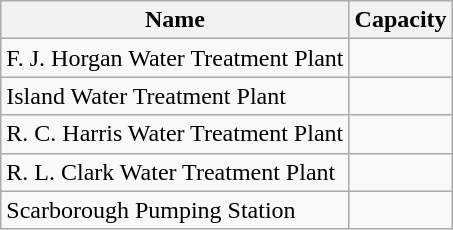<table class="wikitable">
<tr>
<th>Name</th>
<th>Capacity</th>
</tr>
<tr>
<td>F. J. Horgan Water Treatment Plant</td>
<td></td>
</tr>
<tr>
<td>Island Water Treatment Plant</td>
<td></td>
</tr>
<tr>
<td>R. C. Harris Water Treatment Plant</td>
<td></td>
</tr>
<tr>
<td>R. L. Clark Water Treatment Plant</td>
<td></td>
</tr>
<tr>
<td>Scarborough Pumping Station</td>
<td></td>
</tr>
</table>
